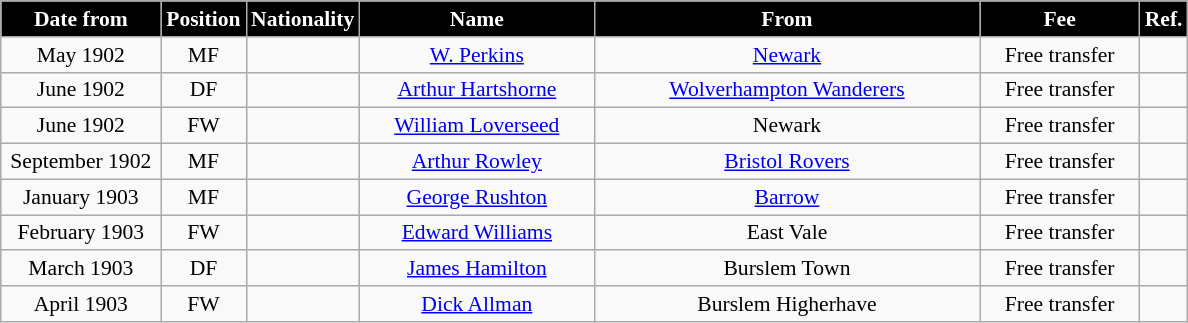<table class="wikitable" style="text-align:center; font-size:90%; ">
<tr>
<th style="background:#000000; color:white; width:100px;">Date from</th>
<th style="background:#000000; color:white; width:50px;">Position</th>
<th style="background:#000000; color:white; width:50px;">Nationality</th>
<th style="background:#000000; color:white; width:150px;">Name</th>
<th style="background:#000000; color:white; width:250px;">From</th>
<th style="background:#000000; color:white; width:100px;">Fee</th>
<th style="background:#000000; color:white; width:25px;">Ref.</th>
</tr>
<tr>
<td>May 1902</td>
<td>MF</td>
<td></td>
<td><a href='#'>W. Perkins</a></td>
<td><a href='#'>Newark</a></td>
<td>Free transfer</td>
<td></td>
</tr>
<tr>
<td>June 1902</td>
<td>DF</td>
<td></td>
<td><a href='#'>Arthur Hartshorne</a></td>
<td><a href='#'>Wolverhampton Wanderers</a></td>
<td>Free transfer</td>
<td></td>
</tr>
<tr>
<td>June 1902</td>
<td>FW</td>
<td></td>
<td><a href='#'>William Loverseed</a></td>
<td>Newark</td>
<td>Free transfer</td>
<td></td>
</tr>
<tr>
<td>September 1902</td>
<td>MF</td>
<td></td>
<td><a href='#'>Arthur Rowley</a></td>
<td><a href='#'>Bristol Rovers</a></td>
<td>Free transfer</td>
<td></td>
</tr>
<tr>
<td>January 1903</td>
<td>MF</td>
<td></td>
<td><a href='#'>George Rushton</a></td>
<td><a href='#'>Barrow</a></td>
<td>Free transfer</td>
<td></td>
</tr>
<tr>
<td>February 1903</td>
<td>FW</td>
<td></td>
<td><a href='#'>Edward Williams</a></td>
<td>East Vale</td>
<td>Free transfer</td>
<td></td>
</tr>
<tr>
<td>March 1903</td>
<td>DF</td>
<td></td>
<td><a href='#'>James Hamilton</a></td>
<td>Burslem Town</td>
<td>Free transfer</td>
<td></td>
</tr>
<tr>
<td>April 1903</td>
<td>FW</td>
<td></td>
<td><a href='#'>Dick Allman</a></td>
<td>Burslem Higherhave</td>
<td>Free transfer</td>
<td></td>
</tr>
</table>
